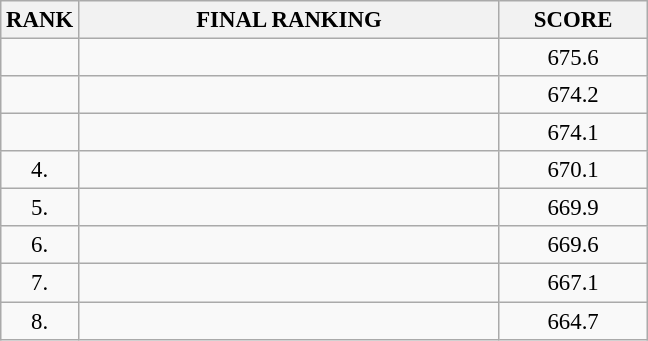<table class="wikitable" style="font-size:95%;">
<tr>
<th>RANK</th>
<th align="left" style="width: 18em">FINAL RANKING</th>
<th align="center" style="width: 6em">SCORE</th>
</tr>
<tr>
<td align="center"></td>
<td></td>
<td align="center">675.6</td>
</tr>
<tr>
<td align="center"></td>
<td></td>
<td align="center">674.2</td>
</tr>
<tr>
<td align="center"></td>
<td></td>
<td align="center">674.1</td>
</tr>
<tr>
<td align="center">4.</td>
<td></td>
<td align="center">670.1</td>
</tr>
<tr>
<td align="center">5.</td>
<td></td>
<td align="center">669.9</td>
</tr>
<tr>
<td align="center">6.</td>
<td></td>
<td align="center">669.6</td>
</tr>
<tr>
<td align="center">7.</td>
<td></td>
<td align="center">667.1</td>
</tr>
<tr>
<td align="center">8.</td>
<td></td>
<td align="center">664.7</td>
</tr>
</table>
